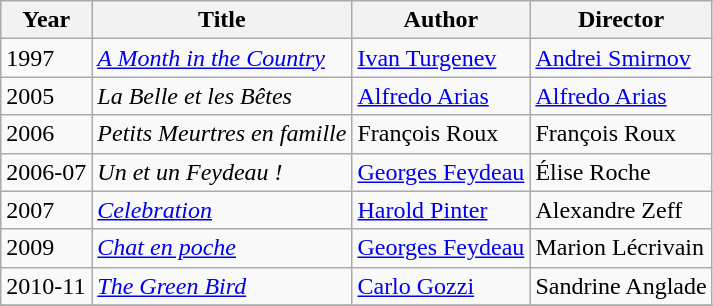<table class="wikitable">
<tr>
<th>Year</th>
<th>Title</th>
<th>Author</th>
<th>Director</th>
</tr>
<tr>
<td>1997</td>
<td><em><a href='#'>A Month in the Country</a></em></td>
<td><a href='#'>Ivan Turgenev</a></td>
<td><a href='#'>Andrei Smirnov</a></td>
</tr>
<tr>
<td>2005</td>
<td><em>La Belle et les Bêtes</em></td>
<td><a href='#'>Alfredo Arias</a></td>
<td><a href='#'>Alfredo Arias</a></td>
</tr>
<tr>
<td>2006</td>
<td><em>Petits Meurtres en famille</em></td>
<td>François Roux</td>
<td>François Roux</td>
</tr>
<tr>
<td>2006-07</td>
<td><em>Un et un Feydeau !</em></td>
<td><a href='#'>Georges Feydeau</a></td>
<td>Élise Roche</td>
</tr>
<tr>
<td>2007</td>
<td><em><a href='#'>Celebration</a></em></td>
<td><a href='#'>Harold Pinter</a></td>
<td>Alexandre Zeff</td>
</tr>
<tr>
<td>2009</td>
<td><em><a href='#'>Chat en poche</a></em></td>
<td><a href='#'>Georges Feydeau</a></td>
<td>Marion Lécrivain</td>
</tr>
<tr>
<td>2010-11</td>
<td><em><a href='#'>The Green Bird</a></em></td>
<td><a href='#'>Carlo Gozzi</a></td>
<td>Sandrine Anglade</td>
</tr>
<tr>
</tr>
</table>
